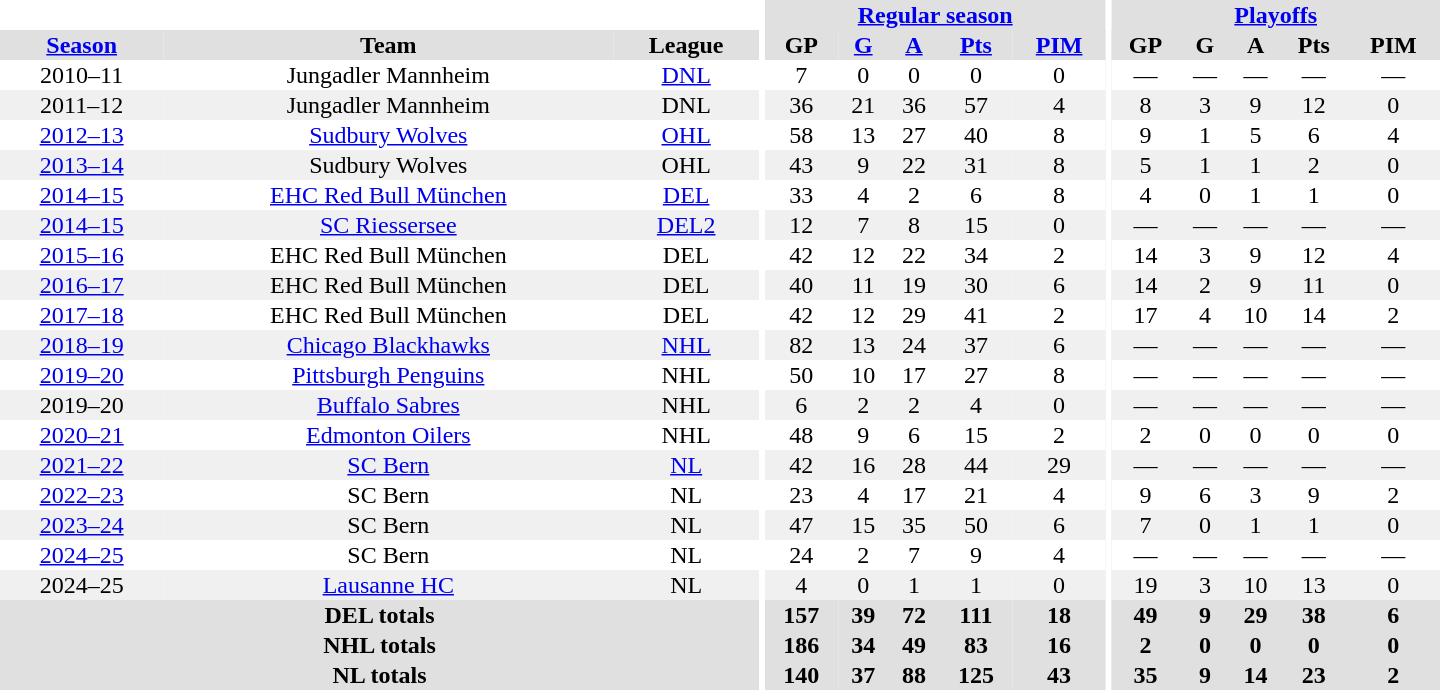<table border="0" cellpadding="1" cellspacing="0" style="text-align:center; width:60em">
<tr bgcolor="#e0e0e0">
<th colspan="3" bgcolor="#ffffff"></th>
<th rowspan="100" bgcolor="#ffffff"></th>
<th colspan="5"><a href='#'>Regular season</a></th>
<th rowspan="100" bgcolor="#ffffff"></th>
<th colspan="5"><a href='#'>Playoffs</a></th>
</tr>
<tr bgcolor="#e0e0e0">
<th><a href='#'>Season</a></th>
<th>Team</th>
<th>League</th>
<th>GP</th>
<th><a href='#'>G</a></th>
<th><a href='#'>A</a></th>
<th><a href='#'>Pts</a></th>
<th><a href='#'>PIM</a></th>
<th>GP</th>
<th>G</th>
<th>A</th>
<th>Pts</th>
<th>PIM</th>
</tr>
<tr>
<td>2010–11</td>
<td>Jungadler Mannheim</td>
<td><a href='#'>DNL</a></td>
<td>7</td>
<td>0</td>
<td>0</td>
<td>0</td>
<td>0</td>
<td>—</td>
<td>—</td>
<td>—</td>
<td>—</td>
<td>—</td>
</tr>
<tr bgcolor="#f0f0f0">
<td>2011–12</td>
<td>Jungadler Mannheim</td>
<td>DNL</td>
<td>36</td>
<td>21</td>
<td>36</td>
<td>57</td>
<td>4</td>
<td>8</td>
<td>3</td>
<td>9</td>
<td>12</td>
<td>0</td>
</tr>
<tr>
<td><a href='#'>2012–13</a></td>
<td><a href='#'>Sudbury Wolves</a></td>
<td><a href='#'>OHL</a></td>
<td>58</td>
<td>13</td>
<td>27</td>
<td>40</td>
<td>8</td>
<td>9</td>
<td>1</td>
<td>5</td>
<td>6</td>
<td>4</td>
</tr>
<tr bgcolor="#f0f0f0">
<td><a href='#'>2013–14</a></td>
<td>Sudbury Wolves</td>
<td>OHL</td>
<td>43</td>
<td>9</td>
<td>22</td>
<td>31</td>
<td>8</td>
<td>5</td>
<td>1</td>
<td>1</td>
<td>2</td>
<td>0</td>
</tr>
<tr>
<td><a href='#'>2014–15</a></td>
<td><a href='#'>EHC Red Bull München</a></td>
<td><a href='#'>DEL</a></td>
<td>33</td>
<td>4</td>
<td>2</td>
<td>6</td>
<td>8</td>
<td>4</td>
<td>0</td>
<td>1</td>
<td>1</td>
<td>0</td>
</tr>
<tr bgcolor="#f0f0f0">
<td><a href='#'>2014–15</a></td>
<td><a href='#'>SC Riessersee</a></td>
<td><a href='#'>DEL2</a></td>
<td>12</td>
<td>7</td>
<td>8</td>
<td>15</td>
<td>0</td>
<td>—</td>
<td>—</td>
<td>—</td>
<td>—</td>
<td>—</td>
</tr>
<tr>
<td><a href='#'>2015–16</a></td>
<td>EHC Red Bull München</td>
<td>DEL</td>
<td>42</td>
<td>12</td>
<td>22</td>
<td>34</td>
<td>2</td>
<td>14</td>
<td>3</td>
<td>9</td>
<td>12</td>
<td>4</td>
</tr>
<tr bgcolor="#f0f0f0">
<td><a href='#'>2016–17</a></td>
<td>EHC Red Bull München</td>
<td>DEL</td>
<td>40</td>
<td>11</td>
<td>19</td>
<td>30</td>
<td>6</td>
<td>14</td>
<td>2</td>
<td>9</td>
<td>11</td>
<td>0</td>
</tr>
<tr>
<td><a href='#'>2017–18</a></td>
<td>EHC Red Bull München</td>
<td>DEL</td>
<td>42</td>
<td>12</td>
<td>29</td>
<td>41</td>
<td>2</td>
<td>17</td>
<td>4</td>
<td>10</td>
<td>14</td>
<td>2</td>
</tr>
<tr bgcolor="#f0f0f0">
<td><a href='#'>2018–19</a></td>
<td><a href='#'>Chicago Blackhawks</a></td>
<td><a href='#'>NHL</a></td>
<td>82</td>
<td>13</td>
<td>24</td>
<td>37</td>
<td>6</td>
<td>—</td>
<td>—</td>
<td>—</td>
<td>—</td>
<td>—</td>
</tr>
<tr>
<td><a href='#'>2019–20</a></td>
<td><a href='#'>Pittsburgh Penguins</a></td>
<td>NHL</td>
<td>50</td>
<td>10</td>
<td>17</td>
<td>27</td>
<td>8</td>
<td>—</td>
<td>—</td>
<td>—</td>
<td>—</td>
<td>—</td>
</tr>
<tr bgcolor="#f0f0f0">
<td>2019–20</td>
<td><a href='#'>Buffalo Sabres</a></td>
<td>NHL</td>
<td>6</td>
<td>2</td>
<td>2</td>
<td>4</td>
<td>0</td>
<td>—</td>
<td>—</td>
<td>—</td>
<td>—</td>
<td>—</td>
</tr>
<tr>
<td><a href='#'>2020–21</a></td>
<td><a href='#'>Edmonton Oilers</a></td>
<td>NHL</td>
<td>48</td>
<td>9</td>
<td>6</td>
<td>15</td>
<td>2</td>
<td>2</td>
<td>0</td>
<td>0</td>
<td>0</td>
<td>0</td>
</tr>
<tr bgcolor="#f0f0f0">
<td><a href='#'>2021–22</a></td>
<td><a href='#'>SC Bern</a></td>
<td><a href='#'>NL</a></td>
<td>42</td>
<td>16</td>
<td>28</td>
<td>44</td>
<td>29</td>
<td>—</td>
<td>—</td>
<td>—</td>
<td>—</td>
<td>—</td>
</tr>
<tr>
<td><a href='#'>2022–23</a></td>
<td>SC Bern</td>
<td>NL</td>
<td>23</td>
<td>4</td>
<td>17</td>
<td>21</td>
<td>4</td>
<td>9</td>
<td>6</td>
<td>3</td>
<td>9</td>
<td>2</td>
</tr>
<tr bgcolor="#f0f0f0">
<td><a href='#'>2023–24</a></td>
<td>SC Bern</td>
<td>NL</td>
<td>47</td>
<td>15</td>
<td>35</td>
<td>50</td>
<td>6</td>
<td>7</td>
<td>0</td>
<td>1</td>
<td>1</td>
<td>0</td>
</tr>
<tr>
<td><a href='#'>2024–25</a></td>
<td>SC Bern</td>
<td>NL</td>
<td>24</td>
<td>2</td>
<td>7</td>
<td>9</td>
<td>4</td>
<td>—</td>
<td>—</td>
<td>—</td>
<td>—</td>
<td>—</td>
</tr>
<tr bgcolor="#f0f0f0">
<td>2024–25</td>
<td><a href='#'>Lausanne HC</a></td>
<td>NL</td>
<td>4</td>
<td>0</td>
<td>1</td>
<td>1</td>
<td>0</td>
<td>19</td>
<td>3</td>
<td>10</td>
<td>13</td>
<td>0</td>
</tr>
<tr bgcolor="#e0e0e0">
<th colspan="3">DEL totals</th>
<th>157</th>
<th>39</th>
<th>72</th>
<th>111</th>
<th>18</th>
<th>49</th>
<th>9</th>
<th>29</th>
<th>38</th>
<th>6</th>
</tr>
<tr bgcolor="#e0e0e0">
<th colspan="3">NHL totals</th>
<th>186</th>
<th>34</th>
<th>49</th>
<th>83</th>
<th>16</th>
<th>2</th>
<th>0</th>
<th>0</th>
<th>0</th>
<th>0</th>
</tr>
<tr bgcolor="#e0e0e0">
<th colspan="3">NL totals</th>
<th>140</th>
<th>37</th>
<th>88</th>
<th>125</th>
<th>43</th>
<th>35</th>
<th>9</th>
<th>14</th>
<th>23</th>
<th>2</th>
</tr>
</table>
